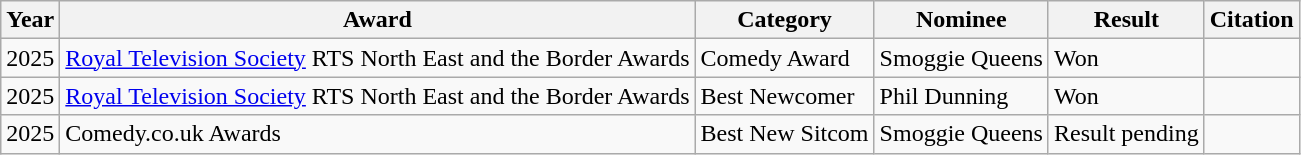<table class="wikitable">
<tr>
<th>Year</th>
<th>Award</th>
<th>Category</th>
<th>Nominee</th>
<th>Result</th>
<th>Citation</th>
</tr>
<tr>
<td>2025</td>
<td><a href='#'>Royal Television Society</a> RTS North East and the Border Awards</td>
<td>Comedy Award</td>
<td>Smoggie Queens</td>
<td>Won</td>
<td></td>
</tr>
<tr>
<td>2025</td>
<td><a href='#'>Royal Television Society</a> RTS North East and the Border Awards</td>
<td>Best Newcomer</td>
<td>Phil Dunning</td>
<td>Won</td>
<td></td>
</tr>
<tr>
<td>2025</td>
<td>Comedy.co.uk Awards</td>
<td>Best New Sitcom</td>
<td>Smoggie Queens</td>
<td>Result pending</td>
<td></td>
</tr>
</table>
